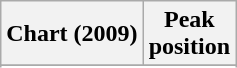<table class="wikitable sortable">
<tr>
<th>Chart (2009)</th>
<th>Peak<br>position</th>
</tr>
<tr>
</tr>
<tr>
</tr>
<tr>
</tr>
</table>
